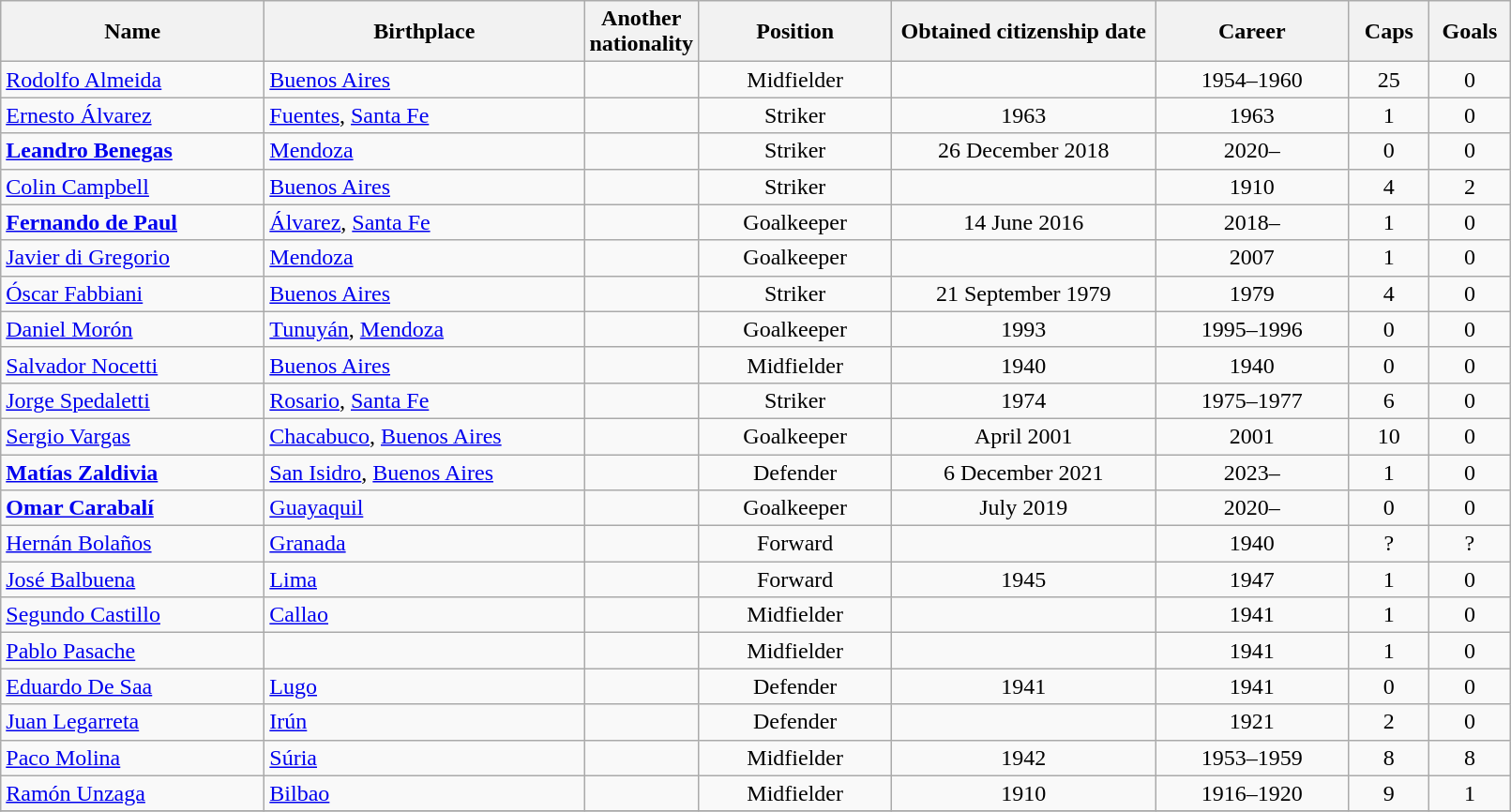<table class="wikitable sortable">
<tr>
<th width="180" align="left" valign="center">Name</th>
<th width="220" align="left" valign="center">Birthplace</th>
<th width="50"  align="left" valign="center">Another nationality</th>
<th width="130" align="left" valign="center">Position</th>
<th width="180" align="left" valign="center">Obtained citizenship date</th>
<th width="130" align="left" valign="center">Career</th>
<th width="50"  align="left" valign="center">Caps</th>
<th width="50"  align="left" valign="center">Goals</th>
</tr>
<tr>
<td><a href='#'>Rodolfo Almeida</a></td>
<td> <a href='#'>Buenos Aires</a></td>
<td align=center></td>
<td align=center>Midfielder</td>
<td align=center></td>
<td align=center>1954–1960</td>
<td align=center>25 </td>
<td align=center>0</td>
</tr>
<tr>
<td><a href='#'>Ernesto Álvarez</a></td>
<td> <a href='#'>Fuentes</a>, <a href='#'>Santa Fe</a></td>
<td align=center></td>
<td align=center>Striker</td>
<td align=center>1963</td>
<td align=center>1963</td>
<td align=center>1</td>
<td align=center>0</td>
</tr>
<tr>
<td><strong><a href='#'>Leandro Benegas</a></strong></td>
<td> <a href='#'>Mendoza</a></td>
<td align=center></td>
<td align=center>Striker</td>
<td align=center>26 December 2018 </td>
<td align=center>2020– </td>
<td align=center>0</td>
<td align=center>0</td>
</tr>
<tr>
<td><a href='#'>Colin Campbell</a></td>
<td> <a href='#'>Buenos Aires</a></td>
<td align=center> </td>
<td align=center>Striker</td>
<td align=center></td>
<td align=center>1910 </td>
<td align=center>4</td>
<td align=center>2 </td>
</tr>
<tr>
<td><strong><a href='#'>Fernando de Paul</a></strong></td>
<td> <a href='#'>Álvarez</a>, <a href='#'>Santa Fe</a></td>
<td align=center></td>
<td align=center>Goalkeeper</td>
<td align=center>14 June 2016 </td>
<td align=center>2018–</td>
<td align=center>1</td>
<td align=center>0</td>
</tr>
<tr>
<td><a href='#'>Javier di Gregorio</a></td>
<td> <a href='#'>Mendoza</a></td>
<td align=center></td>
<td align=center>Goalkeeper</td>
<td align=center></td>
<td align=center>2007 </td>
<td align=center>1</td>
<td align=center>0</td>
</tr>
<tr>
<td><a href='#'>Óscar Fabbiani</a></td>
<td> <a href='#'>Buenos Aires</a></td>
<td align=center></td>
<td align=center>Striker</td>
<td align=center>21 September 1979</td>
<td align=center>1979</td>
<td align=center>4 </td>
<td align=center>0</td>
</tr>
<tr>
<td><a href='#'>Daniel Morón</a></td>
<td> <a href='#'>Tunuyán</a>, <a href='#'>Mendoza</a></td>
<td align=center></td>
<td align=center>Goalkeeper</td>
<td align=center>1993 </td>
<td align=center>1995–1996</td>
<td align=center>0</td>
<td align=center>0</td>
</tr>
<tr>
<td><a href='#'>Salvador Nocetti</a></td>
<td> <a href='#'>Buenos Aires</a></td>
<td align=center></td>
<td align=center>Midfielder</td>
<td align=center>1940 </td>
<td align=center>1940</td>
<td align=center>0</td>
<td align=center>0</td>
</tr>
<tr>
<td><a href='#'>Jorge Spedaletti</a></td>
<td> <a href='#'>Rosario</a>, <a href='#'>Santa Fe</a></td>
<td align=center></td>
<td align=center>Striker</td>
<td align=center>1974 </td>
<td align=center>1975–1977</td>
<td align=center>6 </td>
<td align=center>0</td>
</tr>
<tr>
<td><a href='#'>Sergio Vargas</a></td>
<td> <a href='#'>Chacabuco</a>, <a href='#'>Buenos Aires</a></td>
<td align=center></td>
<td align=center>Goalkeeper</td>
<td align=center>April 2001 </td>
<td align=center>2001</td>
<td align=center>10</td>
<td align=center>0</td>
</tr>
<tr>
<td><strong><a href='#'>Matías Zaldivia</a></strong></td>
<td> <a href='#'>San Isidro</a>, <a href='#'>Buenos Aires</a></td>
<td align=center></td>
<td align=center>Defender</td>
<td align=center>6 December 2021 </td>
<td align=center>2023–</td>
<td align=center>1</td>
<td align=center>0</td>
</tr>
<tr>
<td><strong><a href='#'>Omar Carabalí</a></strong></td>
<td> <a href='#'>Guayaquil</a></td>
<td align=center></td>
<td align=center>Goalkeeper</td>
<td align=center>July 2019 </td>
<td align=center>2020– </td>
<td align=center>0</td>
<td align=center>0</td>
</tr>
<tr>
<td><a href='#'>Hernán Bolaños</a></td>
<td> <a href='#'>Granada</a></td>
<td align=center></td>
<td align=center>Forward</td>
<td align=center></td>
<td align=center>1940 </td>
<td align=center>?</td>
<td align=center>?</td>
</tr>
<tr>
<td><a href='#'>José Balbuena</a></td>
<td> <a href='#'>Lima</a></td>
<td align=center></td>
<td align=center>Forward</td>
<td align=center>1945 </td>
<td align=center>1947</td>
<td align=center>1 </td>
<td align=center>0</td>
</tr>
<tr>
<td><a href='#'>Segundo Castillo</a></td>
<td> <a href='#'>Callao</a></td>
<td align=center></td>
<td align=center>Midfielder</td>
<td align=center></td>
<td align=center>1941 </td>
<td align=center>1</td>
<td align=center>0</td>
</tr>
<tr>
<td><a href='#'>Pablo Pasache</a></td>
<td></td>
<td align=center></td>
<td align=center>Midfielder</td>
<td align=center></td>
<td align=center>1941 </td>
<td align=center>1</td>
<td align=center>0</td>
</tr>
<tr>
<td><a href='#'>Eduardo De Saa</a></td>
<td> <a href='#'>Lugo</a></td>
<td align=center></td>
<td align=center>Defender</td>
<td align=center>1941</td>
<td align=center>1941 </td>
<td align=center>0</td>
<td align=center>0</td>
</tr>
<tr>
<td><a href='#'>Juan Legarreta</a></td>
<td> <a href='#'>Irún</a></td>
<td align=center></td>
<td align=center>Defender</td>
<td align=center></td>
<td align=center>1921 </td>
<td align=center>2 </td>
<td align=center>0</td>
</tr>
<tr>
<td><a href='#'>Paco Molina</a></td>
<td> <a href='#'>Súria</a></td>
<td align=center></td>
<td align=center>Midfielder</td>
<td align=center>1942 </td>
<td align=center>1953–1959</td>
<td align=center>8 </td>
<td align=center>8</td>
</tr>
<tr>
<td><a href='#'>Ramón Unzaga</a></td>
<td> <a href='#'>Bilbao</a></td>
<td align=center></td>
<td align=center>Midfielder</td>
<td align=center>1910 </td>
<td align=center>1916–1920</td>
<td align=center>9 </td>
<td align=center>1</td>
</tr>
<tr>
</tr>
</table>
